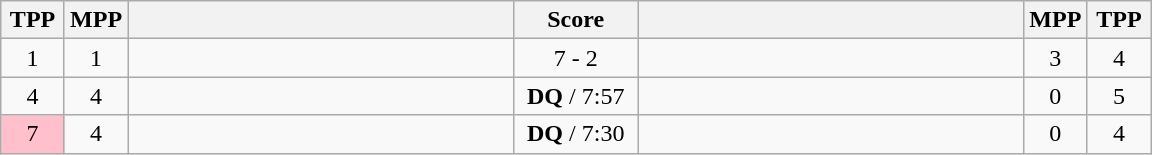<table class="wikitable" style="text-align: center;" |>
<tr>
<th width="35">TPP</th>
<th width="35">MPP</th>
<th width="250"></th>
<th width="75">Score</th>
<th width="250"></th>
<th width="35">MPP</th>
<th width="35">TPP</th>
</tr>
<tr>
<td>1</td>
<td>1</td>
<td style="text-align:left;"><strong></strong></td>
<td>7 - 2</td>
<td style="text-align:left;"></td>
<td>3</td>
<td>4</td>
</tr>
<tr>
<td>4</td>
<td>4</td>
<td style="text-align:left;"></td>
<td><strong>DQ</strong> / 7:57</td>
<td style="text-align:left;"><strong></strong></td>
<td>0</td>
<td>5</td>
</tr>
<tr>
<td bgcolor=pink>7</td>
<td>4</td>
<td style="text-align:left;"></td>
<td><strong>DQ</strong> / 7:30</td>
<td style="text-align:left;"><strong></strong></td>
<td>0</td>
<td>4</td>
</tr>
</table>
